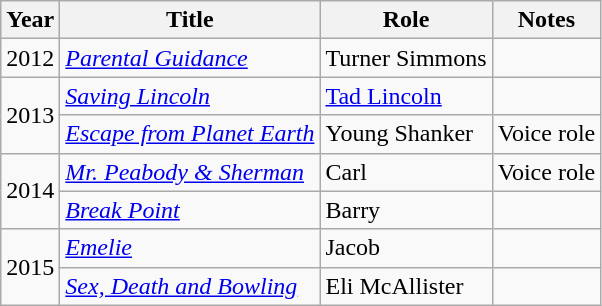<table class="wikitable sortable">
<tr>
<th>Year</th>
<th>Title</th>
<th>Role</th>
<th class="unsortable">Notes</th>
</tr>
<tr>
<td>2012</td>
<td><em><a href='#'>Parental Guidance</a></em></td>
<td>Turner Simmons</td>
<td></td>
</tr>
<tr>
<td rowspan="2">2013</td>
<td><em><a href='#'>Saving Lincoln</a></em></td>
<td><a href='#'>Tad Lincoln</a></td>
<td></td>
</tr>
<tr>
<td><em><a href='#'>Escape from Planet Earth</a></em></td>
<td>Young Shanker</td>
<td>Voice role</td>
</tr>
<tr>
<td rowspan="2">2014</td>
<td><em><a href='#'>Mr. Peabody & Sherman</a></em></td>
<td>Carl</td>
<td>Voice role</td>
</tr>
<tr>
<td><em><a href='#'>Break Point</a></em></td>
<td>Barry</td>
<td></td>
</tr>
<tr>
<td rowspan="2">2015</td>
<td><em><a href='#'>Emelie</a></em></td>
<td>Jacob</td>
<td></td>
</tr>
<tr>
<td><em><a href='#'>Sex, Death and Bowling</a></em></td>
<td>Eli McAllister</td>
<td></td>
</tr>
</table>
